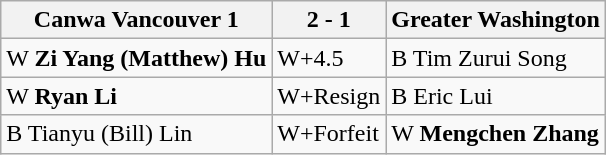<table class="wikitable">
<tr>
<th>Canwa Vancouver 1</th>
<th>2 - 1</th>
<th>Greater Washington</th>
</tr>
<tr>
<td>W <strong>Zi Yang (Matthew) Hu</strong></td>
<td>W+4.5</td>
<td>B Tim Zurui Song</td>
</tr>
<tr>
<td>W <strong>Ryan Li</strong></td>
<td>W+Resign</td>
<td>B Eric Lui</td>
</tr>
<tr>
<td>B Tianyu (Bill) Lin</td>
<td>W+Forfeit</td>
<td>W <strong>Mengchen Zhang</strong></td>
</tr>
</table>
